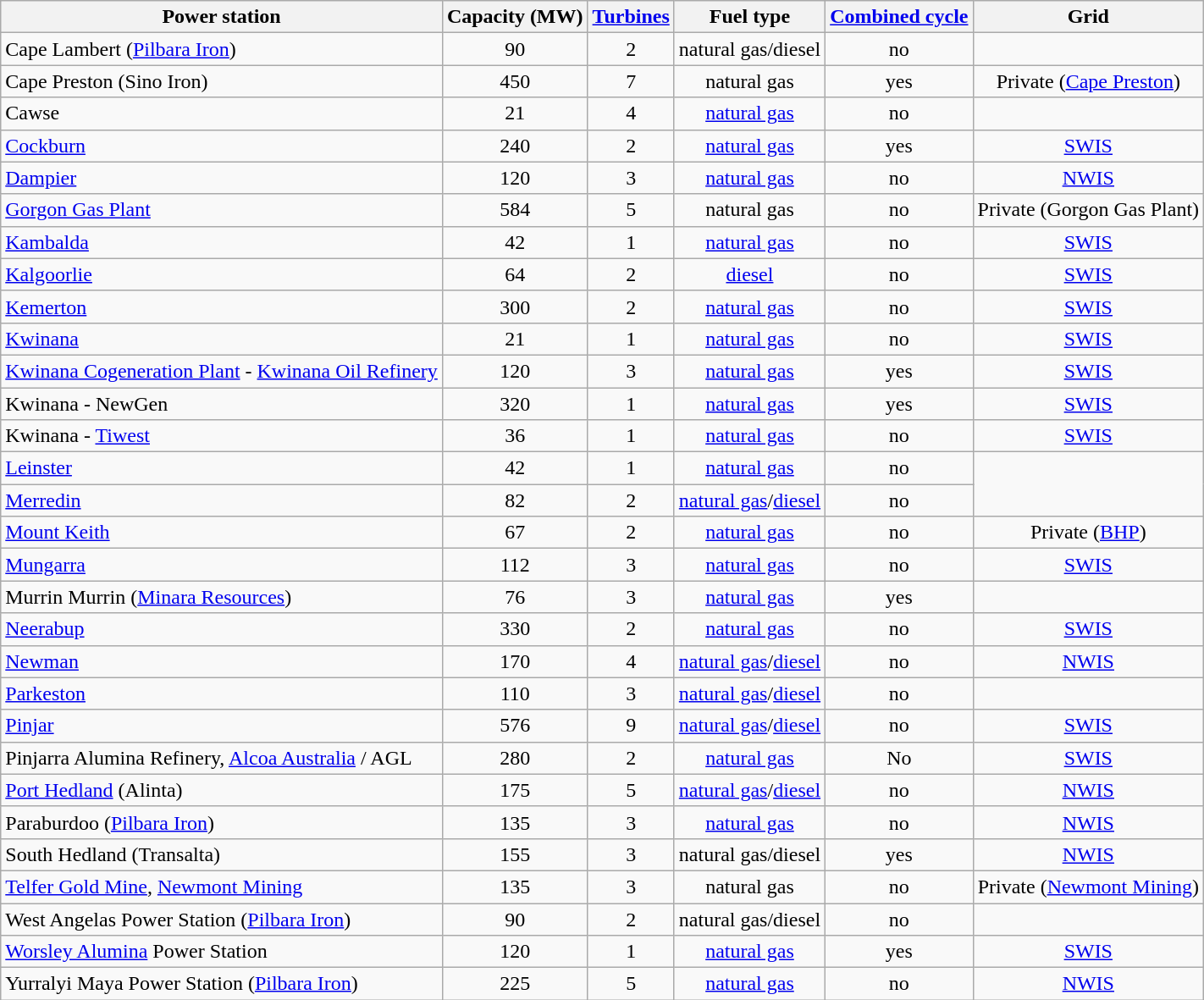<table class="wikitable sortable" style="text-align: center">
<tr>
<th>Power station</th>
<th>Capacity (MW)</th>
<th><a href='#'>Turbines</a></th>
<th>Fuel type</th>
<th><a href='#'>Combined cycle</a></th>
<th>Grid</th>
</tr>
<tr>
<td align="left">Cape Lambert (<a href='#'>Pilbara Iron</a>)</td>
<td>90</td>
<td>2</td>
<td>natural gas/diesel</td>
<td>no</td>
</tr>
<tr>
<td align="left">Cape Preston (Sino Iron)</td>
<td>450</td>
<td>7</td>
<td>natural gas</td>
<td>yes</td>
<td>Private (<a href='#'>Cape Preston</a>)</td>
</tr>
<tr>
<td align="left">Cawse</td>
<td>21</td>
<td>4</td>
<td><a href='#'>natural gas</a></td>
<td>no</td>
</tr>
<tr>
<td align="left"><a href='#'>Cockburn</a></td>
<td>240</td>
<td>2</td>
<td><a href='#'>natural gas</a></td>
<td>yes</td>
<td><a href='#'>SWIS</a></td>
</tr>
<tr>
<td align="left"><a href='#'>Dampier</a></td>
<td>120</td>
<td>3</td>
<td><a href='#'>natural gas</a></td>
<td>no</td>
<td><a href='#'>NWIS</a></td>
</tr>
<tr>
<td align="left"><a href='#'>Gorgon Gas Plant</a></td>
<td>584</td>
<td>5</td>
<td>natural gas</td>
<td>no</td>
<td>Private (Gorgon Gas Plant)</td>
</tr>
<tr>
<td align="left"><a href='#'>Kambalda</a></td>
<td>42</td>
<td>1</td>
<td><a href='#'>natural gas</a></td>
<td>no</td>
<td><a href='#'>SWIS</a></td>
</tr>
<tr>
<td align="left"><a href='#'>Kalgoorlie</a></td>
<td>64</td>
<td>2</td>
<td><a href='#'>diesel</a></td>
<td>no</td>
<td><a href='#'>SWIS</a></td>
</tr>
<tr>
<td align="left"><a href='#'>Kemerton</a></td>
<td>300</td>
<td>2</td>
<td><a href='#'>natural gas</a></td>
<td>no</td>
<td><a href='#'>SWIS</a></td>
</tr>
<tr>
<td align="left"><a href='#'>Kwinana</a></td>
<td>21</td>
<td>1</td>
<td><a href='#'>natural gas</a></td>
<td>no</td>
<td><a href='#'>SWIS</a></td>
</tr>
<tr>
<td align="left"><a href='#'>Kwinana Cogeneration Plant</a> - <a href='#'>Kwinana Oil Refinery</a></td>
<td>120</td>
<td>3</td>
<td><a href='#'>natural gas</a></td>
<td>yes</td>
<td><a href='#'>SWIS</a></td>
</tr>
<tr>
<td align="left">Kwinana - NewGen</td>
<td>320</td>
<td>1</td>
<td><a href='#'>natural gas</a></td>
<td>yes</td>
<td><a href='#'>SWIS</a></td>
</tr>
<tr>
<td align="left">Kwinana - <a href='#'>Tiwest</a></td>
<td>36</td>
<td>1</td>
<td><a href='#'>natural gas</a></td>
<td>no</td>
<td><a href='#'>SWIS</a></td>
</tr>
<tr>
<td align="left"><a href='#'>Leinster</a></td>
<td>42</td>
<td>1</td>
<td><a href='#'>natural gas</a></td>
<td>no</td>
</tr>
<tr>
<td align="left"><a href='#'>Merredin</a></td>
<td>82</td>
<td>2</td>
<td><a href='#'>natural gas</a>/<a href='#'>diesel</a></td>
<td>no</td>
</tr>
<tr>
<td align="left"><a href='#'>Mount Keith</a></td>
<td>67</td>
<td>2</td>
<td><a href='#'>natural gas</a></td>
<td>no</td>
<td>Private (<a href='#'>BHP</a>)</td>
</tr>
<tr>
<td align="left"><a href='#'>Mungarra</a></td>
<td>112</td>
<td>3</td>
<td><a href='#'>natural gas</a></td>
<td>no</td>
<td><a href='#'>SWIS</a></td>
</tr>
<tr>
<td align="left">Murrin Murrin (<a href='#'>Minara Resources</a>)</td>
<td>76</td>
<td>3</td>
<td><a href='#'>natural gas</a></td>
<td>yes</td>
</tr>
<tr>
<td align="left"><a href='#'>Neerabup</a></td>
<td>330</td>
<td>2</td>
<td><a href='#'>natural gas</a></td>
<td>no</td>
<td><a href='#'>SWIS</a></td>
</tr>
<tr>
<td align="left"><a href='#'>Newman</a></td>
<td>170</td>
<td>4</td>
<td><a href='#'>natural gas</a>/<a href='#'>diesel</a></td>
<td>no</td>
<td><a href='#'>NWIS</a></td>
</tr>
<tr>
<td align="left"><a href='#'>Parkeston</a></td>
<td>110</td>
<td>3</td>
<td><a href='#'>natural gas</a>/<a href='#'>diesel</a></td>
<td>no</td>
</tr>
<tr>
<td align="left"><a href='#'>Pinjar</a></td>
<td>576</td>
<td>9</td>
<td><a href='#'>natural gas</a>/<a href='#'>diesel</a></td>
<td>no</td>
<td><a href='#'>SWIS</a></td>
</tr>
<tr>
<td align="left">Pinjarra Alumina Refinery, <a href='#'>Alcoa Australia</a> / AGL</td>
<td>280</td>
<td>2</td>
<td><a href='#'>natural gas</a></td>
<td>No</td>
<td><a href='#'>SWIS</a></td>
</tr>
<tr>
<td align="left"><a href='#'>Port Hedland</a> (Alinta)</td>
<td>175</td>
<td>5</td>
<td><a href='#'>natural gas</a>/<a href='#'>diesel</a></td>
<td>no</td>
<td><a href='#'>NWIS</a></td>
</tr>
<tr>
<td align="left">Paraburdoo (<a href='#'>Pilbara Iron</a>)</td>
<td>135</td>
<td>3</td>
<td><a href='#'>natural gas</a></td>
<td>no</td>
<td><a href='#'>NWIS</a></td>
</tr>
<tr>
<td align="left">South Hedland (Transalta)</td>
<td>155</td>
<td>3</td>
<td>natural gas/diesel</td>
<td>yes</td>
<td><a href='#'>NWIS</a></td>
</tr>
<tr>
<td align="left"><a href='#'>Telfer Gold Mine</a>, <a href='#'>Newmont Mining</a></td>
<td>135</td>
<td>3</td>
<td>natural gas</td>
<td>no</td>
<td>Private (<a href='#'>Newmont Mining</a>)</td>
</tr>
<tr>
<td align="left">West Angelas Power Station (<a href='#'>Pilbara Iron</a>)</td>
<td>90</td>
<td>2</td>
<td>natural gas/diesel</td>
<td>no</td>
</tr>
<tr>
<td align="left"><a href='#'>Worsley Alumina</a> Power Station</td>
<td>120</td>
<td>1</td>
<td><a href='#'>natural gas</a></td>
<td>yes</td>
<td><a href='#'>SWIS</a></td>
</tr>
<tr>
<td align="left">Yurralyi Maya Power Station (<a href='#'>Pilbara Iron</a>)</td>
<td>225</td>
<td>5</td>
<td><a href='#'>natural gas</a></td>
<td>no</td>
<td><a href='#'>NWIS</a></td>
</tr>
</table>
